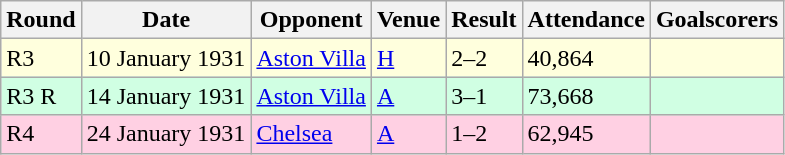<table class="wikitable">
<tr>
<th>Round</th>
<th>Date</th>
<th>Opponent</th>
<th>Venue</th>
<th>Result</th>
<th>Attendance</th>
<th>Goalscorers</th>
</tr>
<tr style="background:#ffd;">
<td>R3</td>
<td>10 January 1931</td>
<td><a href='#'>Aston Villa</a></td>
<td><a href='#'>H</a></td>
<td>2–2</td>
<td>40,864</td>
<td></td>
</tr>
<tr style="background:#d0ffe3;">
<td>R3 R</td>
<td>14 January 1931</td>
<td><a href='#'>Aston Villa</a></td>
<td><a href='#'>A</a></td>
<td>3–1</td>
<td>73,668</td>
<td></td>
</tr>
<tr style="background:#ffd0e3;">
<td>R4</td>
<td>24 January 1931</td>
<td><a href='#'>Chelsea</a></td>
<td><a href='#'>A</a></td>
<td>1–2</td>
<td>62,945</td>
<td></td>
</tr>
</table>
